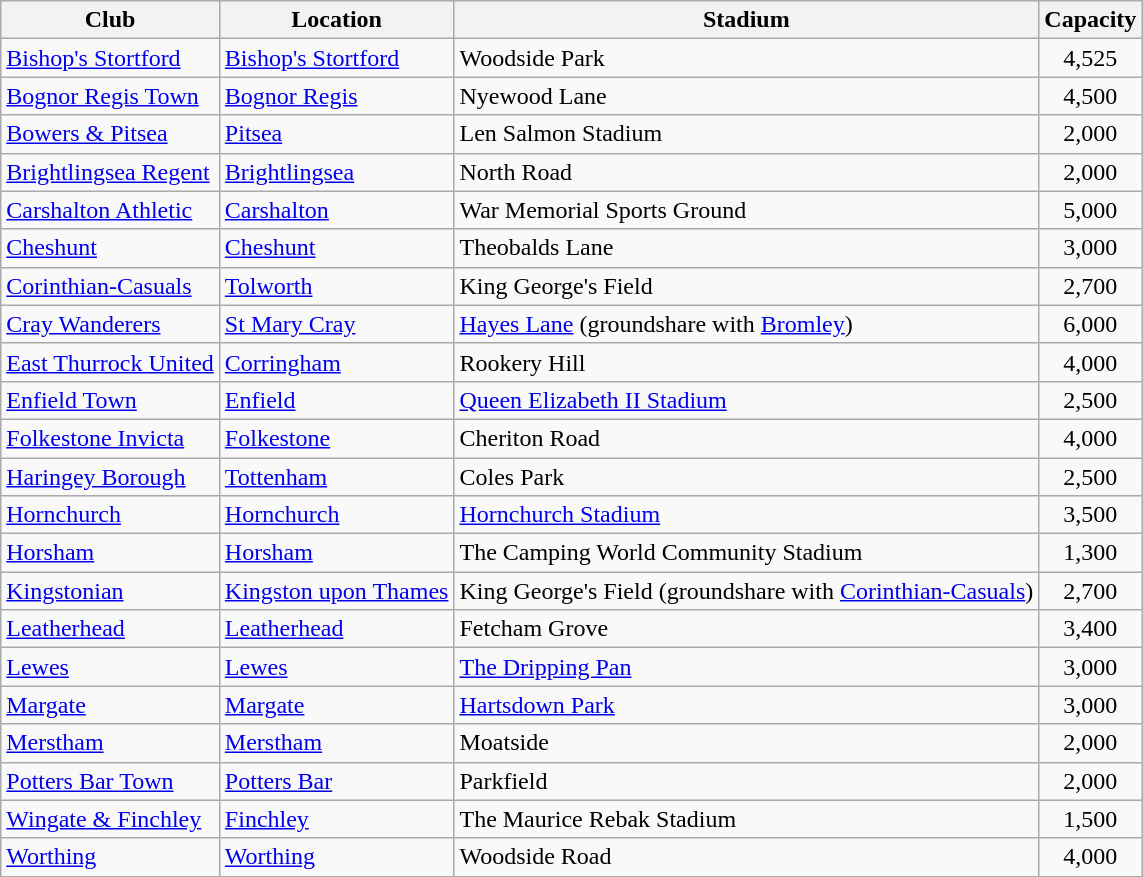<table class="wikitable sortable">
<tr>
<th>Club</th>
<th>Location</th>
<th>Stadium</th>
<th>Capacity</th>
</tr>
<tr>
<td><a href='#'>Bishop's Stortford</a></td>
<td><a href='#'>Bishop's Stortford</a></td>
<td>Woodside Park</td>
<td align="center">4,525</td>
</tr>
<tr>
<td><a href='#'>Bognor Regis Town</a></td>
<td><a href='#'>Bognor Regis</a></td>
<td>Nyewood Lane</td>
<td align="center">4,500</td>
</tr>
<tr>
<td><a href='#'>Bowers & Pitsea</a></td>
<td><a href='#'>Pitsea</a></td>
<td>Len Salmon Stadium</td>
<td align="center">2,000</td>
</tr>
<tr>
<td><a href='#'>Brightlingsea Regent</a></td>
<td><a href='#'>Brightlingsea</a></td>
<td>North Road</td>
<td align="center">2,000</td>
</tr>
<tr>
<td><a href='#'>Carshalton Athletic</a></td>
<td><a href='#'>Carshalton</a></td>
<td>War Memorial Sports Ground</td>
<td align="center">5,000</td>
</tr>
<tr>
<td><a href='#'>Cheshunt</a></td>
<td><a href='#'>Cheshunt</a></td>
<td>Theobalds Lane</td>
<td align="center">3,000</td>
</tr>
<tr>
<td><a href='#'>Corinthian-Casuals</a></td>
<td><a href='#'>Tolworth</a></td>
<td>King George's Field</td>
<td align="center">2,700</td>
</tr>
<tr>
<td><a href='#'>Cray Wanderers</a></td>
<td><a href='#'>St Mary Cray</a></td>
<td><a href='#'>Hayes Lane</a> (groundshare with <a href='#'>Bromley</a>)</td>
<td align="center">6,000</td>
</tr>
<tr>
<td><a href='#'>East Thurrock United</a></td>
<td><a href='#'>Corringham</a></td>
<td>Rookery Hill</td>
<td align="center">4,000</td>
</tr>
<tr>
<td><a href='#'>Enfield Town</a></td>
<td><a href='#'>Enfield</a></td>
<td><a href='#'>Queen Elizabeth II Stadium</a></td>
<td align="center">2,500</td>
</tr>
<tr>
<td><a href='#'>Folkestone Invicta</a></td>
<td><a href='#'>Folkestone</a></td>
<td>Cheriton Road</td>
<td align="center">4,000</td>
</tr>
<tr>
<td><a href='#'>Haringey Borough</a></td>
<td><a href='#'>Tottenham</a></td>
<td>Coles Park</td>
<td align="center">2,500</td>
</tr>
<tr>
<td><a href='#'>Hornchurch</a></td>
<td><a href='#'>Hornchurch</a></td>
<td><a href='#'>Hornchurch Stadium</a></td>
<td align="center">3,500</td>
</tr>
<tr>
<td><a href='#'>Horsham</a></td>
<td><a href='#'>Horsham</a></td>
<td>The Camping World Community Stadium</td>
<td align="center">1,300</td>
</tr>
<tr>
<td><a href='#'>Kingstonian</a></td>
<td><a href='#'>Kingston upon Thames</a></td>
<td>King George's Field (groundshare with <a href='#'>Corinthian-Casuals</a>)</td>
<td align="center">2,700</td>
</tr>
<tr>
<td><a href='#'>Leatherhead</a></td>
<td><a href='#'>Leatherhead</a></td>
<td>Fetcham Grove</td>
<td align="center">3,400</td>
</tr>
<tr>
<td><a href='#'>Lewes</a></td>
<td><a href='#'>Lewes</a></td>
<td><a href='#'>The Dripping Pan</a></td>
<td align="center">3,000</td>
</tr>
<tr>
<td><a href='#'>Margate</a></td>
<td><a href='#'>Margate</a></td>
<td><a href='#'>Hartsdown Park</a></td>
<td align="center">3,000</td>
</tr>
<tr>
<td><a href='#'>Merstham</a></td>
<td><a href='#'>Merstham</a></td>
<td>Moatside</td>
<td align="center">2,000</td>
</tr>
<tr>
<td><a href='#'>Potters Bar Town</a></td>
<td><a href='#'>Potters Bar</a></td>
<td>Parkfield</td>
<td align="center">2,000</td>
</tr>
<tr>
<td><a href='#'>Wingate & Finchley</a></td>
<td><a href='#'>Finchley</a></td>
<td>The Maurice Rebak Stadium</td>
<td align="center">1,500</td>
</tr>
<tr>
<td><a href='#'>Worthing</a></td>
<td><a href='#'>Worthing</a></td>
<td>Woodside Road</td>
<td align=center>4,000</td>
</tr>
</table>
